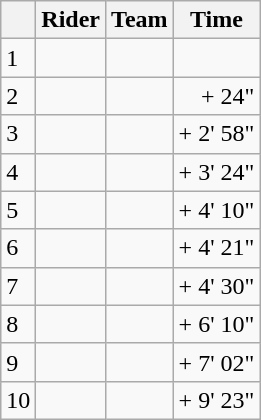<table class="wikitable">
<tr>
<th></th>
<th>Rider</th>
<th>Team</th>
<th>Time</th>
</tr>
<tr>
<td>1</td>
<td> </td>
<td></td>
<td align=right></td>
</tr>
<tr>
<td>2</td>
<td> </td>
<td></td>
<td align=right>+ 24"</td>
</tr>
<tr>
<td>3</td>
<td></td>
<td></td>
<td align=right>+ 2' 58"</td>
</tr>
<tr>
<td>4</td>
<td></td>
<td></td>
<td align=right>+ 3' 24"</td>
</tr>
<tr>
<td>5</td>
<td></td>
<td></td>
<td align=right>+ 4' 10"</td>
</tr>
<tr>
<td>6</td>
<td></td>
<td></td>
<td align=right>+ 4' 21"</td>
</tr>
<tr>
<td>7</td>
<td></td>
<td></td>
<td align=right>+ 4' 30"</td>
</tr>
<tr>
<td>8</td>
<td></td>
<td></td>
<td align=right>+ 6' 10"</td>
</tr>
<tr>
<td>9</td>
<td></td>
<td></td>
<td align=right>+ 7' 02"</td>
</tr>
<tr>
<td>10</td>
<td></td>
<td></td>
<td align=right>+ 9' 23"</td>
</tr>
</table>
